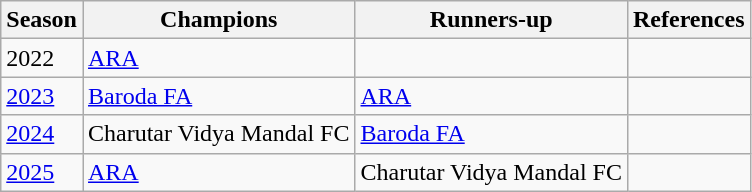<table class=wikitable>
<tr>
<th>Season</th>
<th>Champions</th>
<th>Runners-up</th>
<th>References</th>
</tr>
<tr>
<td>2022</td>
<td><a href='#'>ARA</a></td>
<td></td>
<td></td>
</tr>
<tr>
<td><a href='#'>2023</a></td>
<td><a href='#'>Baroda FA</a></td>
<td><a href='#'>ARA</a></td>
<td></td>
</tr>
<tr>
<td><a href='#'>2024</a></td>
<td>Charutar Vidya Mandal FC</td>
<td><a href='#'>Baroda FA</a></td>
<td></td>
</tr>
<tr>
<td><a href='#'>2025</a></td>
<td><a href='#'>ARA</a></td>
<td>Charutar Vidya Mandal FC</td>
<td></td>
</tr>
</table>
